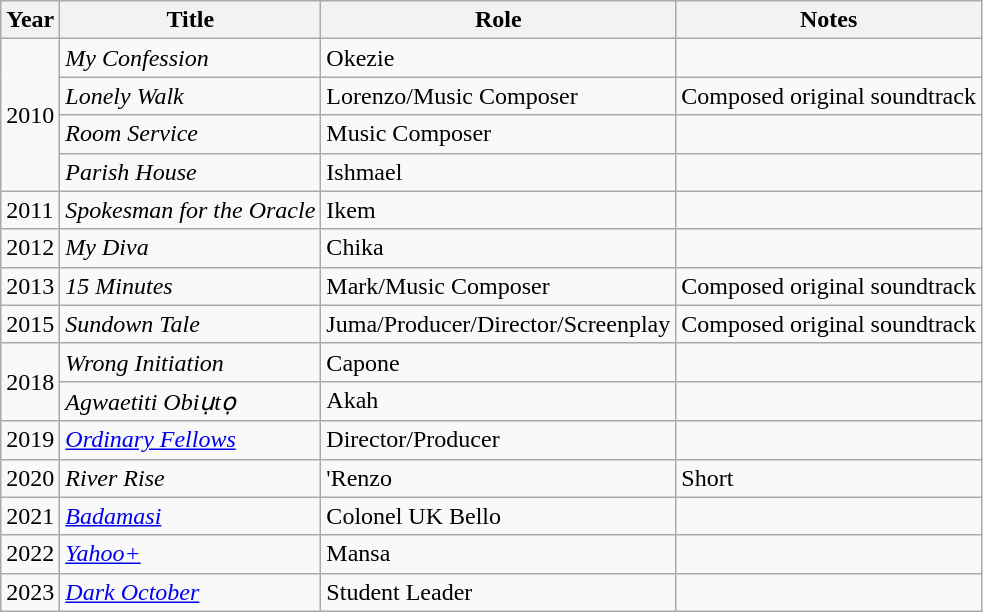<table class="wikitable sortable">
<tr>
<th>Year</th>
<th>Title</th>
<th>Role</th>
<th class="unsortable">Notes</th>
</tr>
<tr>
<td rowspan=4>2010</td>
<td><em>My Confession</em></td>
<td>Okezie</td>
<td></td>
</tr>
<tr>
<td><em>Lonely Walk</em></td>
<td>Lorenzo/Music Composer</td>
<td>Composed original soundtrack</td>
</tr>
<tr>
<td><em>Room Service</em></td>
<td>Music Composer</td>
<td></td>
</tr>
<tr>
<td><em>Parish House</em></td>
<td>Ishmael</td>
<td></td>
</tr>
<tr>
<td>2011</td>
<td><em>Spokesman for the Oracle</em></td>
<td>Ikem</td>
<td></td>
</tr>
<tr>
<td>2012</td>
<td><em>My Diva</em></td>
<td>Chika</td>
<td></td>
</tr>
<tr>
<td>2013</td>
<td><em>15 Minutes</em></td>
<td>Mark/Music Composer</td>
<td>Composed original soundtrack</td>
</tr>
<tr>
<td>2015</td>
<td><em>Sundown Tale</em></td>
<td>Juma/Producer/Director/Screenplay</td>
<td>Composed original soundtrack</td>
</tr>
<tr>
<td rowspan=2>2018</td>
<td><em>Wrong Initiation</em></td>
<td>Capone</td>
<td></td>
</tr>
<tr>
<td><em>Agwaetiti Obiụtọ</em></td>
<td>Akah</td>
<td></td>
</tr>
<tr>
<td>2019</td>
<td><em><a href='#'>Ordinary Fellows</a></em></td>
<td>Director/Producer</td>
<td></td>
</tr>
<tr>
<td>2020</td>
<td><em>River Rise</em></td>
<td>'Renzo</td>
<td>Short</td>
</tr>
<tr>
<td>2021</td>
<td><em><a href='#'>Badamasi</a></em></td>
<td>Colonel UK Bello</td>
<td></td>
</tr>
<tr>
<td>2022</td>
<td><em><a href='#'>Yahoo+</a></em></td>
<td>Mansa</td>
<td></td>
</tr>
<tr>
<td>2023</td>
<td><em><a href='#'>Dark October</a></em></td>
<td>Student Leader</td>
<td></td>
</tr>
</table>
